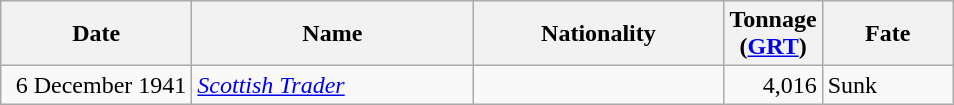<table class="wikitable sortable">
<tr>
<th width="120px">Date</th>
<th width="180px">Name</th>
<th width="160px">Nationality</th>
<th width="25px">Tonnage<br>(<a href='#'>GRT</a>)</th>
<th width="80px">Fate</th>
</tr>
<tr>
<td align="right">6 December 1941</td>
<td align="left"><a href='#'><em>Scottish Trader</em></a></td>
<td align="left"></td>
<td align="right">4,016</td>
<td align="left">Sunk</td>
</tr>
</table>
